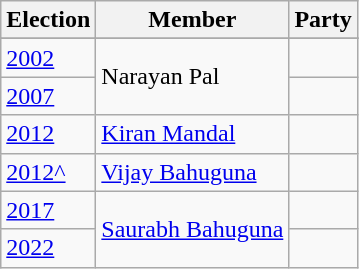<table class="wikitable sortable">
<tr>
<th>Election</th>
<th>Member</th>
<th colspan=2>Party</th>
</tr>
<tr>
</tr>
<tr>
<td><a href='#'>2002</a></td>
<td rowspan=2>Narayan Pal</td>
<td></td>
</tr>
<tr>
<td><a href='#'>2007</a></td>
</tr>
<tr>
<td><a href='#'>2012</a></td>
<td><a href='#'>Kiran Mandal</a></td>
<td></td>
</tr>
<tr>
<td><a href='#'>2012^</a></td>
<td><a href='#'>Vijay Bahuguna</a></td>
<td></td>
</tr>
<tr>
<td><a href='#'>2017</a></td>
<td rowspan=2><a href='#'>Saurabh Bahuguna</a></td>
<td></td>
</tr>
<tr>
<td><a href='#'>2022</a></td>
</tr>
</table>
